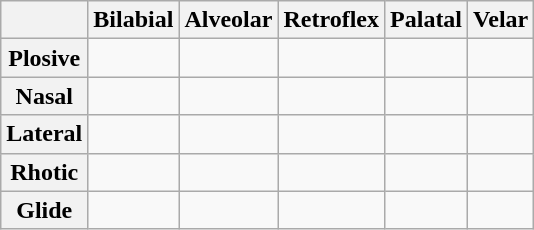<table class="wikitable">
<tr>
<th></th>
<th>Bilabial</th>
<th>Alveolar</th>
<th>Retroflex</th>
<th>Palatal</th>
<th>Velar</th>
</tr>
<tr>
<th>Plosive</th>
<td></td>
<td></td>
<td> <rd></td>
<td> <j></td>
<td></td>
</tr>
<tr>
<th>Nasal</th>
<td></td>
<td></td>
<td> <rn></td>
<td> <ny></td>
<td> <ng></td>
</tr>
<tr>
<th>Lateral</th>
<td></td>
<td></td>
<td> <rl></td>
<td> <ly></td>
<td></td>
</tr>
<tr>
<th>Rhotic</th>
<td></td>
<td> <rr></td>
<td> <r></td>
<td></td>
<td></td>
</tr>
<tr>
<th>Glide</th>
<td></td>
<td></td>
<td></td>
<td> <y></td>
<td></td>
</tr>
</table>
